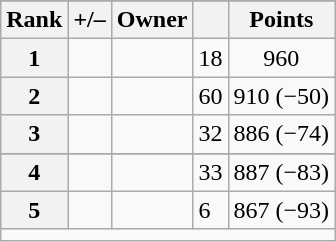<table class="wikitable sortable">
<tr>
</tr>
<tr>
<th scope="col">Rank</th>
<th scope="col">+/–</th>
<th scope="col">Owner</th>
<th scope="col"></th>
<th scope="col">Points</th>
</tr>
<tr>
<th scope="row">1</th>
<td align="left"></td>
<td></td>
<td>18</td>
<td style="text-align:center;">960</td>
</tr>
<tr>
<th scope="row">2</th>
<td align="left"></td>
<td></td>
<td>60</td>
<td style="text-align:center;">910 (−50)</td>
</tr>
<tr>
<th scope="row">3</th>
<td align="left"></td>
<td></td>
<td>32</td>
<td style="text-align:center;">886 (−74)</td>
</tr>
<tr class="sortbottom">
</tr>
<tr>
<th scope="row">4</th>
<td align="left"></td>
<td></td>
<td>33</td>
<td style="text-align:center;">887 (−83)</td>
</tr>
<tr>
<th scope="row">5</th>
<td align="left"></td>
<td></td>
<td>6</td>
<td style="text-align:center;">867 (−93)</td>
</tr>
<tr class="sortbottom">
<td colspan="9"></td>
</tr>
</table>
